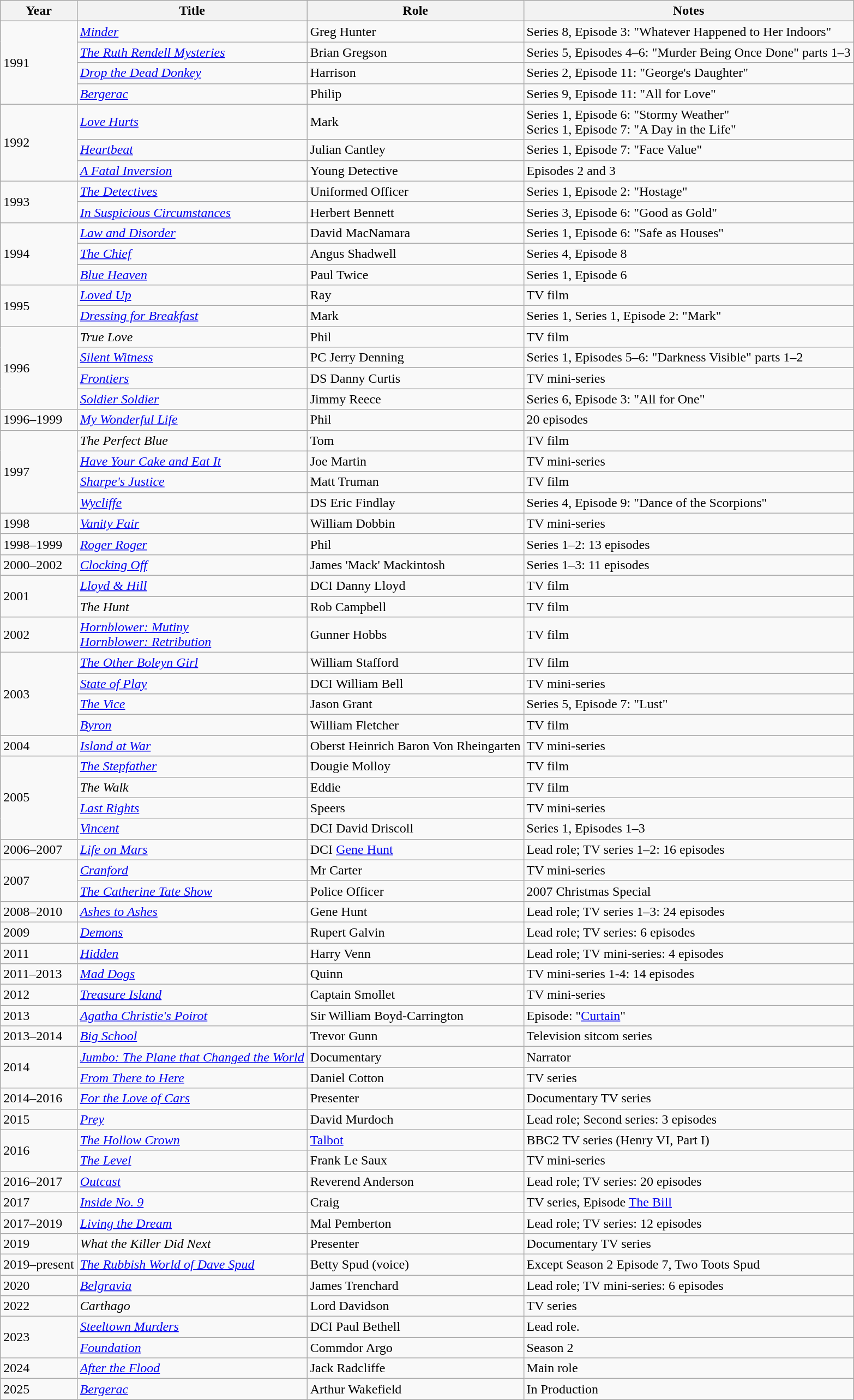<table class="wikitable sortable">
<tr>
<th>Year</th>
<th>Title</th>
<th>Role</th>
<th class="unsortable">Notes</th>
</tr>
<tr>
<td rowspan=4>1991</td>
<td><em><a href='#'>Minder</a></em></td>
<td>Greg Hunter</td>
<td>Series 8, Episode 3: "Whatever Happened to Her Indoors"</td>
</tr>
<tr>
<td><em><a href='#'>The Ruth Rendell Mysteries</a></em></td>
<td>Brian Gregson</td>
<td>Series 5, Episodes 4–6: "Murder Being Once Done" parts 1–3</td>
</tr>
<tr>
<td><em><a href='#'>Drop the Dead Donkey</a></em></td>
<td>Harrison</td>
<td>Series 2, Episode 11: "George's Daughter"</td>
</tr>
<tr>
<td><em><a href='#'>Bergerac</a></em></td>
<td>Philip</td>
<td>Series 9, Episode 11: "All for Love"</td>
</tr>
<tr>
<td rowspan=3>1992</td>
<td><em><a href='#'>Love Hurts</a></em></td>
<td>Mark</td>
<td>Series 1, Episode 6: "Stormy Weather"<br>Series 1, Episode 7: "A Day in the Life"</td>
</tr>
<tr>
<td><em><a href='#'>Heartbeat</a></em></td>
<td>Julian Cantley</td>
<td>Series 1, Episode 7: "Face Value"</td>
</tr>
<tr>
<td><em><a href='#'>A Fatal Inversion</a></em></td>
<td>Young Detective</td>
<td>Episodes 2 and 3</td>
</tr>
<tr>
<td rowspan=2>1993</td>
<td><em><a href='#'>The Detectives</a></em></td>
<td>Uniformed Officer</td>
<td>Series 1, Episode 2: "Hostage"</td>
</tr>
<tr>
<td><em><a href='#'>In Suspicious Circumstances</a></em></td>
<td>Herbert Bennett</td>
<td>Series 3, Episode 6: "Good as Gold"</td>
</tr>
<tr>
<td rowspan=3>1994</td>
<td><em><a href='#'>Law and Disorder</a></em></td>
<td>David MacNamara</td>
<td>Series 1, Episode 6: "Safe as Houses"</td>
</tr>
<tr>
<td><em><a href='#'>The Chief</a></em></td>
<td>Angus Shadwell</td>
<td>Series 4, Episode 8</td>
</tr>
<tr>
<td><em><a href='#'>Blue Heaven</a></em></td>
<td>Paul Twice</td>
<td>Series 1, Episode 6</td>
</tr>
<tr>
<td rowspan=2>1995</td>
<td><em><a href='#'>Loved Up</a></em></td>
<td>Ray</td>
<td>TV film</td>
</tr>
<tr>
<td><em><a href='#'>Dressing for Breakfast</a></em></td>
<td>Mark</td>
<td>Series 1, Series 1, Episode 2: "Mark"<br></td>
</tr>
<tr>
<td rowspan=4>1996</td>
<td><em>True Love</em></td>
<td>Phil</td>
<td>TV film</td>
</tr>
<tr>
<td><em><a href='#'>Silent Witness</a></em></td>
<td>PC Jerry Denning</td>
<td>Series 1, Episodes 5–6: "Darkness Visible" parts 1–2</td>
</tr>
<tr>
<td><em><a href='#'>Frontiers</a></em></td>
<td>DS Danny Curtis</td>
<td>TV mini-series</td>
</tr>
<tr>
<td><em><a href='#'>Soldier Soldier</a></em></td>
<td>Jimmy Reece</td>
<td>Series 6, Episode 3: "All for One"</td>
</tr>
<tr>
<td>1996–1999</td>
<td><em><a href='#'>My Wonderful Life</a></em></td>
<td>Phil</td>
<td>20 episodes</td>
</tr>
<tr>
<td rowspan=4>1997</td>
<td><em>The Perfect Blue</em></td>
<td>Tom</td>
<td>TV film</td>
</tr>
<tr>
<td><em><a href='#'>Have Your Cake and Eat It</a></em></td>
<td>Joe Martin</td>
<td>TV mini-series</td>
</tr>
<tr>
<td><em><a href='#'>Sharpe's Justice</a></em></td>
<td>Matt Truman</td>
<td>TV film</td>
</tr>
<tr>
<td><em><a href='#'>Wycliffe</a></em></td>
<td>DS Eric Findlay</td>
<td>Series 4, Episode 9: "Dance of the Scorpions"</td>
</tr>
<tr>
<td>1998</td>
<td><em><a href='#'>Vanity Fair</a></em></td>
<td>William Dobbin</td>
<td>TV mini-series</td>
</tr>
<tr>
<td>1998–1999</td>
<td><em><a href='#'>Roger Roger</a></em></td>
<td>Phil</td>
<td>Series 1–2: 13 episodes</td>
</tr>
<tr>
<td>2000–2002</td>
<td><em><a href='#'>Clocking Off</a></em></td>
<td>James 'Mack' Mackintosh</td>
<td>Series 1–3: 11 episodes</td>
</tr>
<tr>
<td rowspan=2>2001</td>
<td><em><a href='#'>Lloyd & Hill</a></em></td>
<td>DCI Danny Lloyd</td>
<td>TV film</td>
</tr>
<tr>
<td><em>The Hunt</em></td>
<td>Rob Campbell</td>
<td>TV film</td>
</tr>
<tr>
<td>2002</td>
<td><em><a href='#'>Hornblower: Mutiny</a></em><br><em><a href='#'>Hornblower: Retribution</a></em></td>
<td>Gunner Hobbs</td>
<td>TV film</td>
</tr>
<tr>
<td rowspan=4>2003</td>
<td><em><a href='#'>The Other Boleyn Girl</a></em></td>
<td>William Stafford</td>
<td>TV film</td>
</tr>
<tr>
<td><em><a href='#'>State of Play</a></em></td>
<td>DCI William Bell</td>
<td>TV mini-series</td>
</tr>
<tr>
<td><em><a href='#'>The Vice</a></em></td>
<td>Jason Grant</td>
<td>Series 5, Episode 7: "Lust"</td>
</tr>
<tr>
<td><em><a href='#'>Byron</a></em></td>
<td>William Fletcher</td>
<td>TV film</td>
</tr>
<tr>
<td>2004</td>
<td><em><a href='#'>Island at War</a></em></td>
<td>Oberst Heinrich Baron Von Rheingarten</td>
<td>TV mini-series</td>
</tr>
<tr>
<td rowspan=4>2005</td>
<td><em><a href='#'>The Stepfather</a></em></td>
<td>Dougie Molloy</td>
<td>TV film</td>
</tr>
<tr>
<td><em>The Walk</em></td>
<td>Eddie</td>
<td>TV film</td>
</tr>
<tr>
<td><em><a href='#'>Last Rights</a></em></td>
<td>Speers</td>
<td>TV mini-series</td>
</tr>
<tr>
<td><em><a href='#'>Vincent</a></em></td>
<td>DCI David Driscoll</td>
<td>Series 1, Episodes 1–3</td>
</tr>
<tr>
<td>2006–2007</td>
<td><em><a href='#'>Life on Mars</a></em></td>
<td>DCI <a href='#'>Gene Hunt</a></td>
<td>Lead role; TV series 1–2: 16 episodes</td>
</tr>
<tr>
<td rowspan="2">2007</td>
<td><em><a href='#'>Cranford</a></em></td>
<td>Mr Carter</td>
<td>TV mini-series</td>
</tr>
<tr>
<td><em><a href='#'>The Catherine Tate Show</a></em></td>
<td>Police Officer</td>
<td>2007 Christmas Special</td>
</tr>
<tr>
<td>2008–2010</td>
<td><em><a href='#'>Ashes to Ashes</a></em></td>
<td>Gene Hunt</td>
<td>Lead role;  TV series 1–3:  24 episodes</td>
</tr>
<tr>
<td>2009</td>
<td><em><a href='#'>Demons</a></em></td>
<td>Rupert Galvin</td>
<td>Lead role; TV series:  6 episodes</td>
</tr>
<tr>
<td>2011</td>
<td><em><a href='#'>Hidden</a></em></td>
<td>Harry Venn</td>
<td>Lead role;  TV mini-series:  4 episodes</td>
</tr>
<tr>
<td>2011–2013</td>
<td><em><a href='#'>Mad Dogs</a></em></td>
<td>Quinn</td>
<td>TV mini-series 1-4:  14 episodes</td>
</tr>
<tr>
<td>2012</td>
<td><em><a href='#'>Treasure Island</a></em></td>
<td>Captain Smollet</td>
<td>TV mini-series</td>
</tr>
<tr>
<td>2013</td>
<td><em><a href='#'>Agatha Christie's Poirot</a></em></td>
<td>Sir William Boyd-Carrington</td>
<td>Episode: "<a href='#'>Curtain</a>"</td>
</tr>
<tr>
<td>2013–2014</td>
<td><em><a href='#'>Big School</a></em></td>
<td>Trevor Gunn</td>
<td>Television sitcom series</td>
</tr>
<tr>
<td rowspan=2>2014</td>
<td><em><a href='#'>Jumbo: The Plane that Changed the World</a></em></td>
<td>Documentary</td>
<td>Narrator</td>
</tr>
<tr>
<td><em><a href='#'>From There to Here</a></em></td>
<td>Daniel Cotton</td>
<td>TV series</td>
</tr>
<tr>
<td>2014–2016</td>
<td><em><a href='#'>For the Love of Cars</a></em></td>
<td>Presenter</td>
<td>Documentary TV series</td>
</tr>
<tr>
<td>2015</td>
<td><em><a href='#'>Prey</a></em></td>
<td>David Murdoch</td>
<td>Lead role; Second series:  3 episodes</td>
</tr>
<tr>
<td rowspan="2">2016</td>
<td><em><a href='#'>The Hollow Crown</a></em></td>
<td><a href='#'>Talbot</a></td>
<td>BBC2 TV series (Henry VI, Part I)</td>
</tr>
<tr>
<td><em><a href='#'>The Level</a></em></td>
<td>Frank Le Saux</td>
<td>TV mini-series</td>
</tr>
<tr>
<td>2016–2017</td>
<td><em><a href='#'>Outcast</a></em></td>
<td>Reverend Anderson</td>
<td>Lead role;  TV series:  20 episodes</td>
</tr>
<tr>
<td>2017</td>
<td><em><a href='#'>Inside No. 9</a></em></td>
<td>Craig</td>
<td>TV series,  Episode <a href='#'>The Bill</a></td>
</tr>
<tr>
<td>2017–2019</td>
<td><em><a href='#'>Living the Dream</a></em></td>
<td>Mal Pemberton</td>
<td>Lead role;  TV series:  12 episodes</td>
</tr>
<tr>
<td>2019</td>
<td><em>What the Killer Did Next</em></td>
<td>Presenter</td>
<td>Documentary TV series</td>
</tr>
<tr>
<td>2019–present</td>
<td><em><a href='#'>The Rubbish World of Dave Spud</a></em></td>
<td>Betty Spud (voice)</td>
<td>Except Season 2 Episode 7, Two Toots Spud</td>
</tr>
<tr>
<td>2020</td>
<td><em><a href='#'>Belgravia</a></em></td>
<td>James Trenchard</td>
<td>Lead role;  TV mini-series:  6 episodes</td>
</tr>
<tr>
<td>2022</td>
<td><em>Carthago</em></td>
<td>Lord Davidson</td>
<td>TV series</td>
</tr>
<tr>
<td rowspan="2">2023</td>
<td><em><a href='#'>Steeltown Murders</a></em></td>
<td>DCI Paul Bethell</td>
<td>Lead role.</td>
</tr>
<tr>
<td><em><a href='#'>Foundation</a></em></td>
<td>Commdor Argo</td>
<td>Season 2</td>
</tr>
<tr>
<td>2024</td>
<td><em><a href='#'>After the Flood</a></em></td>
<td>Jack Radcliffe</td>
<td>Main role</td>
</tr>
<tr>
<td>2025</td>
<td><em><a href='#'>Bergerac</a></em></td>
<td>Arthur Wakefield</td>
<td>In Production</td>
</tr>
</table>
